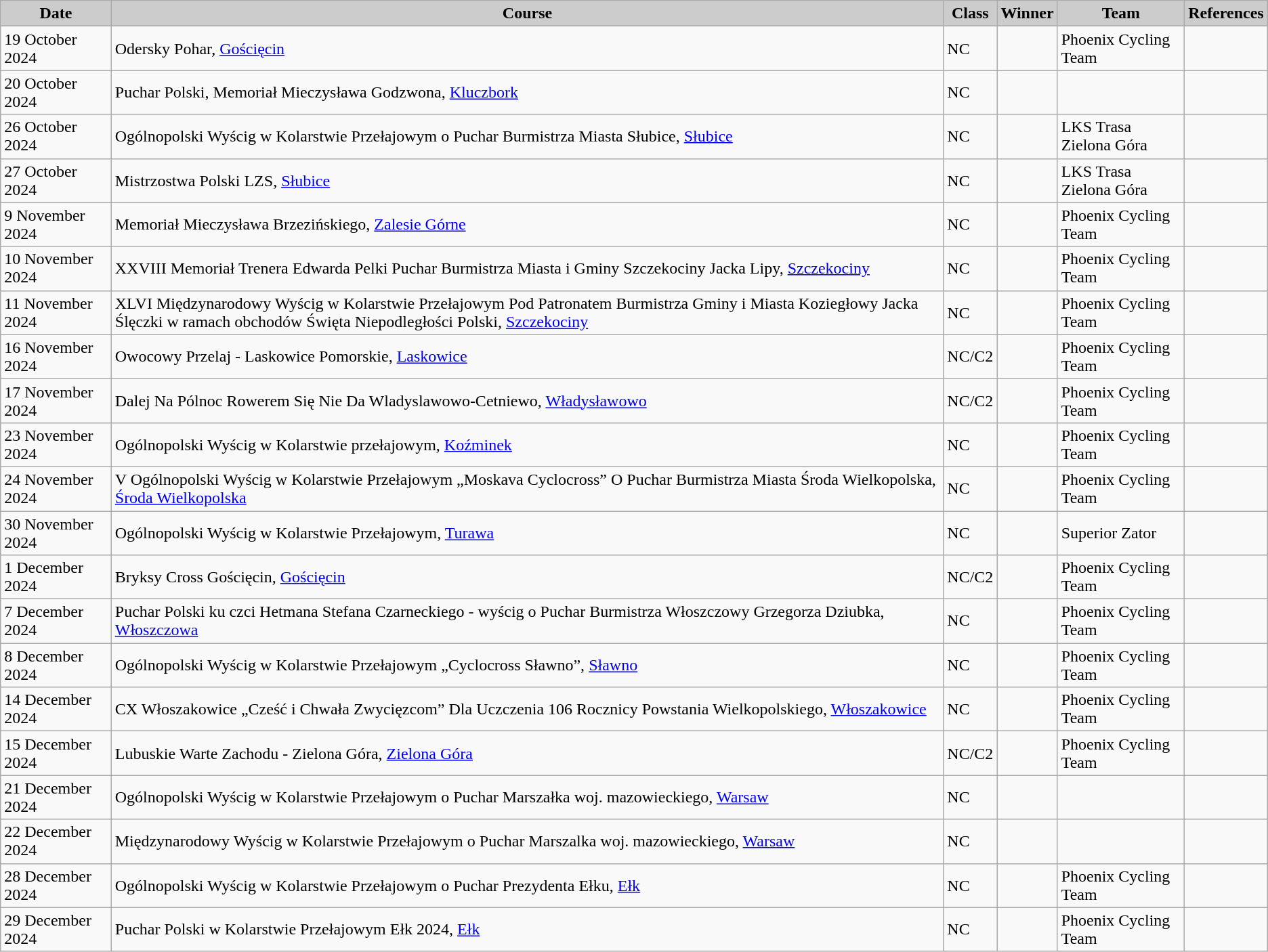<table class="wikitable sortable alternance ">
<tr>
<th scope="col" style="background-color:#CCCCCC;">Date</th>
<th scope="col" style="background-color:#CCCCCC;">Course</th>
<th scope="col" style="background-color:#CCCCCC;">Class</th>
<th scope="col" style="background-color:#CCCCCC;">Winner</th>
<th scope="col" style="background-color:#CCCCCC;">Team</th>
<th scope="col" style="background-color:#CCCCCC;">References</th>
</tr>
<tr>
<td>19 October 2024</td>
<td> Odersky Pohar, <a href='#'>Gościęcin</a></td>
<td>NC</td>
<td></td>
<td>Phoenix Cycling Team</td>
<td></td>
</tr>
<tr>
<td>20 October 2024</td>
<td> Puchar Polski, Memoriał Mieczysława Godzwona, <a href='#'>Kluczbork</a></td>
<td>NC</td>
<td></td>
<td></td>
<td></td>
</tr>
<tr>
<td>26 October 2024</td>
<td> Ogólnopolski Wyścig w Kolarstwie Przełajowym o Puchar Burmistrza Miasta Słubice, <a href='#'>Słubice</a></td>
<td>NC</td>
<td></td>
<td>LKS Trasa Zielona Góra</td>
<td></td>
</tr>
<tr>
<td>27 October 2024</td>
<td> Mistrzostwa Polski LZS, <a href='#'>Słubice</a></td>
<td>NC</td>
<td></td>
<td>LKS Trasa Zielona Góra</td>
<td></td>
</tr>
<tr>
<td>9 November 2024</td>
<td> Memoriał Mieczysława Brzezińskiego, <a href='#'>Zalesie Górne</a></td>
<td>NC</td>
<td></td>
<td>Phoenix Cycling Team</td>
<td></td>
</tr>
<tr>
<td>10 November 2024</td>
<td> XXVIII Memoriał Trenera Edwarda Pelki Puchar Burmistrza Miasta i Gminy Szczekociny Jacka Lipy, <a href='#'>Szczekociny</a></td>
<td>NC</td>
<td></td>
<td>Phoenix Cycling Team</td>
<td></td>
</tr>
<tr>
<td>11 November 2024</td>
<td> XLVI Międzynarodowy Wyścig w Kolarstwie Przełajowym Pod Patronatem Burmistrza Gminy i Miasta Koziegłowy Jacka Ślęczki w ramach obchodów Święta Niepodległości Polski, <a href='#'>Szczekociny</a></td>
<td>NC</td>
<td></td>
<td>Phoenix Cycling Team</td>
<td></td>
</tr>
<tr>
<td>16 November 2024</td>
<td> Owocowy Przelaj - Laskowice Pomorskie, <a href='#'>Laskowice</a></td>
<td>NC/C2</td>
<td></td>
<td>Phoenix Cycling Team</td>
<td></td>
</tr>
<tr>
<td>17 November 2024</td>
<td> Dalej Na Pólnoc Rowerem Się Nie Da Wladyslawowo-Cetniewo, <a href='#'>Władysławowo</a></td>
<td>NC/C2</td>
<td></td>
<td>Phoenix Cycling Team</td>
<td></td>
</tr>
<tr>
<td>23 November 2024</td>
<td> Ogólnopolski Wyścig w Kolarstwie przełajowym, <a href='#'>Koźminek</a></td>
<td>NC</td>
<td></td>
<td>Phoenix Cycling Team</td>
<td></td>
</tr>
<tr>
<td>24 November 2024</td>
<td> V Ogólnopolski Wyścig w Kolarstwie Przełajowym „Moskava Cyclocross” O Puchar Burmistrza Miasta Środa Wielkopolska, <a href='#'>Środa Wielkopolska</a></td>
<td>NC</td>
<td></td>
<td>Phoenix Cycling Team</td>
<td></td>
</tr>
<tr>
<td>30 November 2024</td>
<td> Ogólnopolski Wyścig w Kolarstwie Przełajowym, <a href='#'>Turawa</a></td>
<td>NC</td>
<td></td>
<td>Superior Zator</td>
<td></td>
</tr>
<tr>
<td>1 December 2024</td>
<td> Bryksy Cross Gościęcin, <a href='#'>Gościęcin</a></td>
<td>NC/C2</td>
<td></td>
<td>Phoenix Cycling Team</td>
<td></td>
</tr>
<tr>
<td>7 December 2024</td>
<td> Puchar Polski ku czci Hetmana Stefana Czarneckiego - wyścig o Puchar Burmistrza Włoszczowy Grzegorza Dziubka, <a href='#'>Włoszczowa</a></td>
<td>NC</td>
<td></td>
<td>Phoenix Cycling Team</td>
<td></td>
</tr>
<tr>
<td>8 December 2024</td>
<td> Ogólnopolski Wyścig w Kolarstwie Przełajowym „Cyclocross Sławno”, <a href='#'>Sławno</a></td>
<td>NC</td>
<td></td>
<td>Phoenix Cycling Team</td>
<td></td>
</tr>
<tr>
<td>14 December 2024</td>
<td> CX Włoszakowice „Cześć i Chwała Zwycięzcom” Dla Uczczenia 106 Rocznicy Powstania Wielkopolskiego, <a href='#'>Włoszakowice</a></td>
<td>NC</td>
<td></td>
<td>Phoenix Cycling Team</td>
<td></td>
</tr>
<tr>
<td>15 December 2024</td>
<td> Lubuskie Warte Zachodu - Zielona Góra, <a href='#'>Zielona Góra</a></td>
<td>NC/C2</td>
<td></td>
<td>Phoenix Cycling Team</td>
<td></td>
</tr>
<tr>
<td>21 December 2024</td>
<td> Ogólnopolski Wyścig w Kolarstwie Przełajowym o Puchar Marszałka woj. mazowieckiego, <a href='#'>Warsaw</a></td>
<td>NC</td>
<td></td>
<td></td>
<td></td>
</tr>
<tr>
<td>22 December 2024</td>
<td> Międzynarodowy Wyścig w Kolarstwie Przełajowym o Puchar Marszalka woj. mazowieckiego, <a href='#'>Warsaw</a></td>
<td>NC</td>
<td></td>
<td></td>
<td></td>
</tr>
<tr>
<td>28 December 2024</td>
<td> Ogólnopolski Wyścig w Kolarstwie Przełajowym o Puchar Prezydenta Ełku, <a href='#'>Ełk</a></td>
<td>NC</td>
<td></td>
<td>Phoenix Cycling Team</td>
<td></td>
</tr>
<tr>
<td>29 December 2024</td>
<td> Puchar Polski w Kolarstwie Przełajowym Ełk 2024, <a href='#'>Ełk</a></td>
<td>NC</td>
<td></td>
<td>Phoenix Cycling Team</td>
<td></td>
</tr>
</table>
